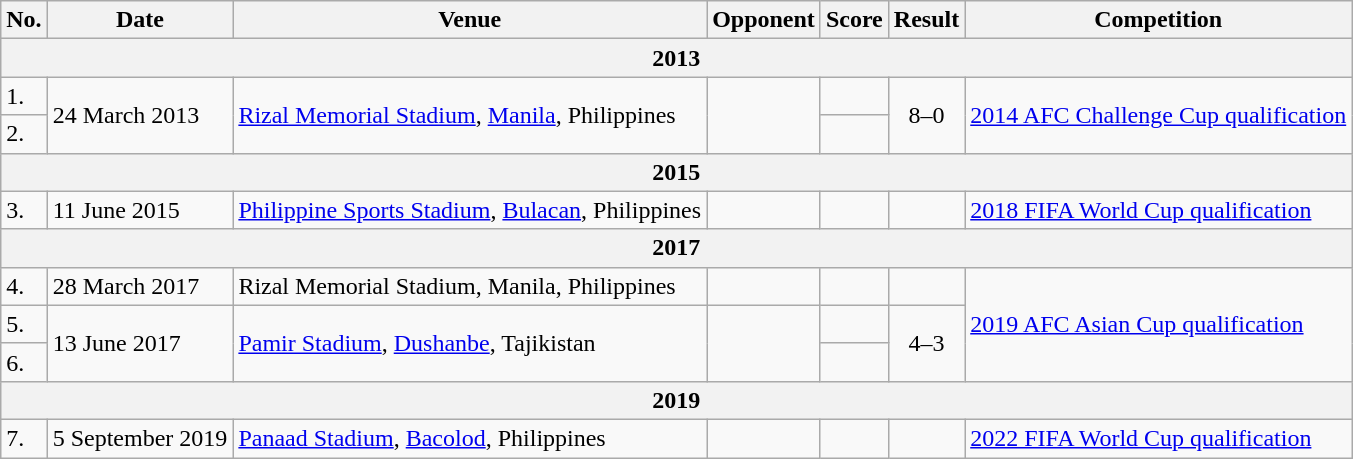<table class="wikitable">
<tr>
<th>No.</th>
<th>Date</th>
<th>Venue</th>
<th>Opponent</th>
<th>Score</th>
<th>Result</th>
<th>Competition</th>
</tr>
<tr>
<th colspan="7">2013</th>
</tr>
<tr>
<td>1.</td>
<td rowspan=2>24 March 2013</td>
<td rowspan=2><a href='#'>Rizal Memorial Stadium</a>, <a href='#'>Manila</a>, Philippines</td>
<td rowspan=2></td>
<td></td>
<td rowspan=2 style="text-align:center;">8–0</td>
<td rowspan=2><a href='#'>2014 AFC Challenge Cup qualification</a></td>
</tr>
<tr>
<td>2.</td>
<td></td>
</tr>
<tr>
<th colspan="7">2015</th>
</tr>
<tr>
<td>3.</td>
<td>11 June 2015</td>
<td><a href='#'>Philippine Sports Stadium</a>, <a href='#'>Bulacan</a>, Philippines</td>
<td></td>
<td></td>
<td></td>
<td><a href='#'>2018 FIFA World Cup qualification</a></td>
</tr>
<tr>
<th colspan="7">2017</th>
</tr>
<tr>
<td>4.</td>
<td>28 March 2017</td>
<td>Rizal Memorial Stadium, Manila, Philippines</td>
<td></td>
<td></td>
<td></td>
<td rowspan=3><a href='#'>2019 AFC Asian Cup qualification</a></td>
</tr>
<tr>
<td>5.</td>
<td rowspan=2>13 June 2017</td>
<td rowspan=2><a href='#'>Pamir Stadium</a>, <a href='#'>Dushanbe</a>, Tajikistan</td>
<td rowspan=2></td>
<td></td>
<td rowspan=2 style="text-align:center;">4–3</td>
</tr>
<tr>
<td>6.</td>
<td></td>
</tr>
<tr>
<th colspan="7">2019</th>
</tr>
<tr>
<td>7.</td>
<td>5 September 2019</td>
<td><a href='#'>Panaad Stadium</a>, <a href='#'>Bacolod</a>, Philippines</td>
<td></td>
<td></td>
<td></td>
<td><a href='#'>2022 FIFA World Cup qualification</a></td>
</tr>
</table>
